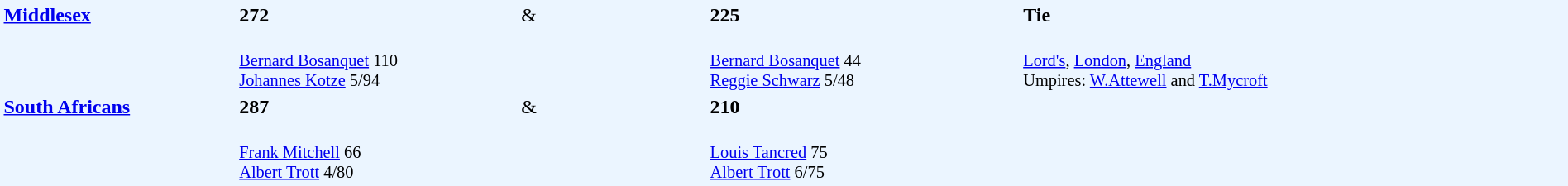<table width="100%" style="background: #EBF5FF">
<tr>
<td width="15%" valign="top" rowspan="2"><strong><a href='#'>Middlesex</a></strong></td>
<td width="18%"><strong>272</strong></td>
<td width="12%">&</td>
<td width="20%"><strong>225</strong></td>
<td width="35%"><strong>Tie</strong></td>
</tr>
<tr>
<td style="font-size: 85%;" valign="top"><br><a href='#'>Bernard Bosanquet</a> 110<br>
<a href='#'>Johannes Kotze</a> 5/94</td>
<td></td>
<td style="font-size: 85%;"><br><a href='#'>Bernard Bosanquet</a> 44<br>
<a href='#'>Reggie Schwarz</a> 5/48</td>
<td valign="top" style="font-size: 85%;" rowspan="3"><br><a href='#'>Lord's</a>, <a href='#'>London</a>, <a href='#'>England</a><br>
Umpires: <a href='#'>W.Attewell</a> and <a href='#'>T.Mycroft</a></td>
</tr>
<tr>
<td valign="top" rowspan="2"><strong><a href='#'>South Africans</a></strong></td>
<td><strong>287</strong></td>
<td>&</td>
<td><strong>210</strong></td>
</tr>
<tr>
<td style="font-size: 85%;"><br><a href='#'>Frank Mitchell</a> 66<br>
<a href='#'>Albert Trott</a> 4/80</td>
<td></td>
<td valign="top" style="font-size: 85%;"><br><a href='#'>Louis Tancred</a> 75<br>
<a href='#'>Albert Trott</a> 6/75</td>
</tr>
</table>
